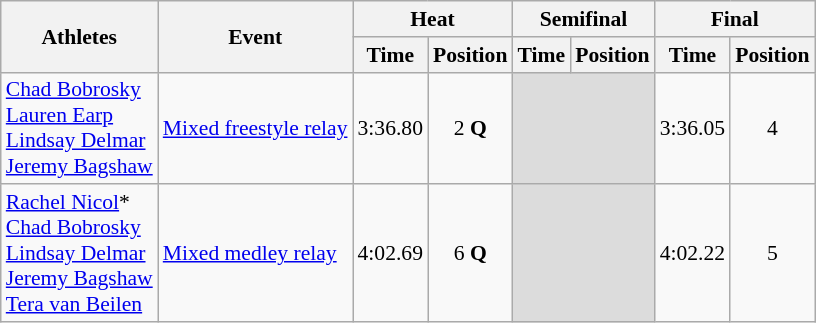<table class="wikitable" border="1" style="font-size:90%">
<tr>
<th rowspan=2>Athletes</th>
<th rowspan=2>Event</th>
<th colspan=2>Heat</th>
<th colspan=2>Semifinal</th>
<th colspan=2>Final</th>
</tr>
<tr>
<th>Time</th>
<th>Position</th>
<th>Time</th>
<th>Position</th>
<th>Time</th>
<th>Position</th>
</tr>
<tr>
<td><a href='#'>Chad Bobrosky</a><br><a href='#'>Lauren Earp</a><br><a href='#'>Lindsay Delmar</a><br><a href='#'>Jeremy Bagshaw</a></td>
<td><a href='#'>Mixed  freestyle relay</a></td>
<td align=center>3:36.80</td>
<td align=center>2 <strong>Q</strong></td>
<td colspan=2 bgcolor=#DCDCDC></td>
<td align=center>3:36.05</td>
<td align=center>4</td>
</tr>
<tr>
<td><a href='#'>Rachel Nicol</a>*<br><a href='#'>Chad Bobrosky</a><br><a href='#'>Lindsay Delmar</a><br><a href='#'>Jeremy Bagshaw</a><br><a href='#'>Tera van Beilen</a></td>
<td><a href='#'>Mixed  medley relay</a></td>
<td align=center>4:02.69</td>
<td align=center>6 <strong>Q</strong></td>
<td colspan=2 bgcolor=#DCDCDC></td>
<td align=center>4:02.22</td>
<td align=center>5</td>
</tr>
</table>
